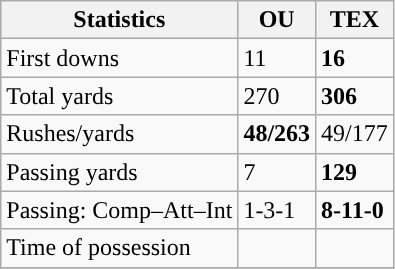<table class="wikitable" style="float: left;">
<tr>
<th>Statistics</th>
<th>OU</th>
<th>TEX</th>
</tr>
<tr>
<td>First downs</td>
<td>11</td>
<td><strong>16</strong></td>
</tr>
<tr>
<td>Total yards</td>
<td>270</td>
<td><strong>306</strong></td>
</tr>
<tr>
<td>Rushes/yards</td>
<td><strong>48/263</strong></td>
<td>49/177</td>
</tr>
<tr>
<td>Passing yards</td>
<td>7</td>
<td><strong>129</strong></td>
</tr>
<tr>
<td>Passing: Comp–Att–Int</td>
<td>1-3-1</td>
<td><strong>8-11-0</strong></td>
</tr>
<tr>
<td>Time of possession</td>
<td></td>
<td></td>
</tr>
<tr>
</tr>
</table>
